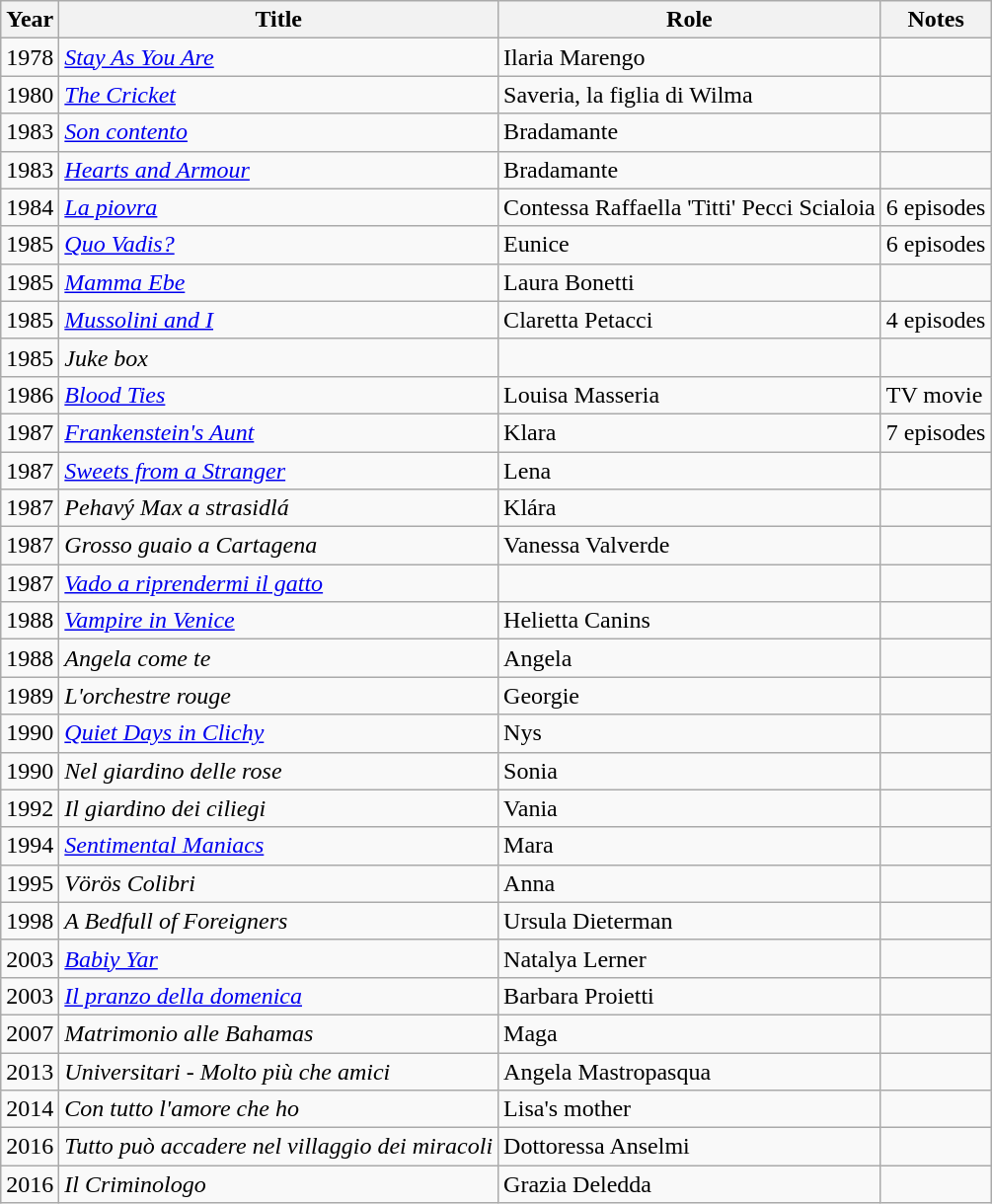<table class="wikitable">
<tr>
<th>Year</th>
<th>Title</th>
<th>Role</th>
<th>Notes</th>
</tr>
<tr>
<td>1978</td>
<td><em><a href='#'>Stay As You Are</a></em></td>
<td>Ilaria Marengo</td>
<td></td>
</tr>
<tr>
<td>1980</td>
<td><em><a href='#'>The Cricket</a></em></td>
<td>Saveria, la figlia di Wilma</td>
<td></td>
</tr>
<tr>
<td>1983</td>
<td><em><a href='#'>Son contento</a></em></td>
<td>Bradamante</td>
<td></td>
</tr>
<tr>
<td>1983</td>
<td><em><a href='#'>Hearts and Armour</a></em></td>
<td>Bradamante</td>
<td></td>
</tr>
<tr>
<td>1984</td>
<td><em><a href='#'>La piovra</a></em></td>
<td>Contessa Raffaella 'Titti' Pecci Scialoia</td>
<td>6 episodes</td>
</tr>
<tr>
<td>1985</td>
<td><em><a href='#'>Quo Vadis?</a></em></td>
<td>Eunice</td>
<td>6 episodes</td>
</tr>
<tr>
<td>1985</td>
<td><em><a href='#'>Mamma Ebe</a></em></td>
<td>Laura Bonetti</td>
<td></td>
</tr>
<tr>
<td>1985</td>
<td><em><a href='#'>Mussolini and I</a></em></td>
<td>Claretta Petacci</td>
<td>4 episodes</td>
</tr>
<tr>
<td>1985</td>
<td><em>Juke box</em></td>
<td></td>
<td></td>
</tr>
<tr>
<td>1986</td>
<td><em><a href='#'>Blood Ties</a></em></td>
<td>Louisa Masseria</td>
<td>TV movie</td>
</tr>
<tr>
<td>1987</td>
<td><em><a href='#'>Frankenstein's Aunt</a></em></td>
<td>Klara</td>
<td>7 episodes</td>
</tr>
<tr>
<td>1987</td>
<td><em><a href='#'>Sweets from a Stranger</a></em></td>
<td>Lena</td>
<td></td>
</tr>
<tr>
<td>1987</td>
<td><em>Pehavý Max a strasidlá</em></td>
<td>Klára</td>
<td></td>
</tr>
<tr>
<td>1987</td>
<td><em>Grosso guaio a Cartagena</em></td>
<td>Vanessa Valverde</td>
<td></td>
</tr>
<tr>
<td>1987</td>
<td><em><a href='#'>Vado a riprendermi il gatto</a></em></td>
<td></td>
<td></td>
</tr>
<tr>
<td>1988</td>
<td><em><a href='#'>Vampire in Venice</a></em></td>
<td>Helietta Canins</td>
<td></td>
</tr>
<tr>
<td>1988</td>
<td><em>Angela come te</em></td>
<td>Angela</td>
<td></td>
</tr>
<tr>
<td>1989</td>
<td><em>L'orchestre rouge</em></td>
<td>Georgie</td>
<td></td>
</tr>
<tr>
<td>1990</td>
<td><em><a href='#'>Quiet Days in Clichy</a></em></td>
<td>Nys</td>
<td></td>
</tr>
<tr>
<td>1990</td>
<td><em>Nel giardino delle rose</em></td>
<td>Sonia</td>
<td></td>
</tr>
<tr>
<td>1992</td>
<td><em>Il giardino dei ciliegi</em></td>
<td>Vania</td>
<td></td>
</tr>
<tr>
<td>1994</td>
<td><em><a href='#'>Sentimental Maniacs</a></em></td>
<td>Mara</td>
<td></td>
</tr>
<tr>
<td>1995</td>
<td><em>Vörös Colibri</em></td>
<td>Anna</td>
<td></td>
</tr>
<tr>
<td>1998</td>
<td><em>A Bedfull of Foreigners</em></td>
<td>Ursula Dieterman</td>
<td></td>
</tr>
<tr>
<td>2003</td>
<td><em><a href='#'>Babiy Yar</a></em></td>
<td>Natalya Lerner</td>
<td></td>
</tr>
<tr>
<td>2003</td>
<td><em><a href='#'>Il pranzo della domenica</a></em></td>
<td>Barbara Proietti</td>
<td></td>
</tr>
<tr>
<td>2007</td>
<td><em>Matrimonio alle Bahamas</em></td>
<td>Maga</td>
<td></td>
</tr>
<tr>
<td>2013</td>
<td><em>Universitari - Molto più che amici</em></td>
<td>Angela Mastropasqua</td>
<td></td>
</tr>
<tr>
<td>2014</td>
<td><em>Con tutto l'amore che ho</em></td>
<td>Lisa's mother</td>
<td></td>
</tr>
<tr>
<td>2016</td>
<td><em>Tutto può accadere nel villaggio dei miracoli</em></td>
<td>Dottoressa Anselmi</td>
<td></td>
</tr>
<tr>
<td>2016</td>
<td><em>Il Criminologo</em></td>
<td>Grazia Deledda</td>
<td></td>
</tr>
</table>
